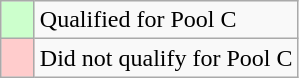<table class="wikitable">
<tr>
<td width=15px bgcolor="#cfc"></td>
<td>Qualified for Pool C</td>
</tr>
<tr>
<td width=15px bgcolor=#fcc></td>
<td>Did not qualify for Pool C</td>
</tr>
</table>
